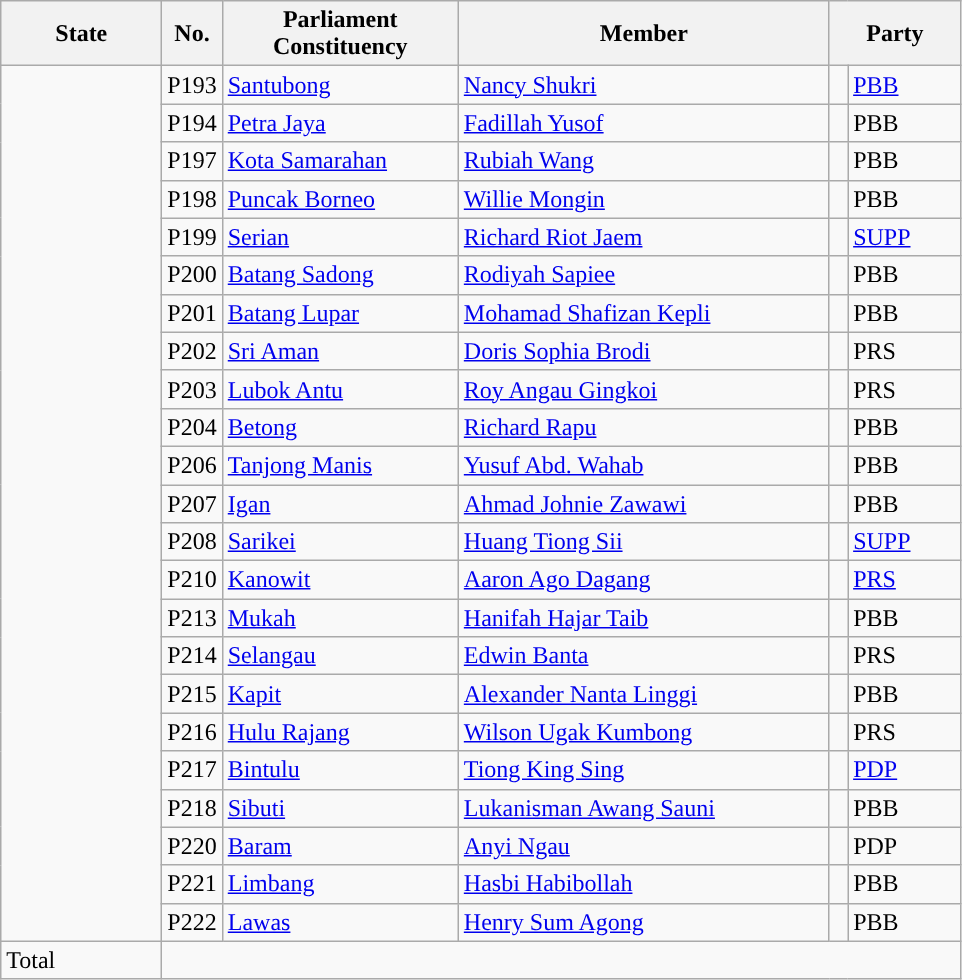<table class ="wikitable sortable">
<tr>
<th style="width:100px;">State</th>
<th style="width:30px;">No.</th>
<th style="width:150px;">Parliament Constituency</th>
<th style="width:240px;">Member</th>
<th style="width:80px;" colspan=2>Party</th>
</tr>
<tr>
<td rowspan="23"></td>
<td>P193</td>
<td><a href='#'>Santubong</a></td>
<td><a href='#'>Nancy Shukri</a></td>
<td></td>
<td><a href='#'>PBB</a></td>
</tr>
<tr>
<td>P194</td>
<td><a href='#'>Petra Jaya</a></td>
<td><a href='#'>Fadillah Yusof</a></td>
<td></td>
<td>PBB</td>
</tr>
<tr>
<td>P197</td>
<td><a href='#'>Kota Samarahan</a></td>
<td><a href='#'>Rubiah Wang</a></td>
<td></td>
<td>PBB</td>
</tr>
<tr>
<td>P198</td>
<td><a href='#'>Puncak Borneo</a></td>
<td><a href='#'>Willie Mongin</a></td>
<td></td>
<td>PBB</td>
</tr>
<tr>
<td>P199</td>
<td><a href='#'>Serian</a></td>
<td><a href='#'>Richard Riot Jaem</a></td>
<td></td>
<td><a href='#'>SUPP</a></td>
</tr>
<tr>
<td>P200</td>
<td><a href='#'>Batang Sadong</a></td>
<td><a href='#'>Rodiyah Sapiee</a></td>
<td></td>
<td>PBB</td>
</tr>
<tr>
<td>P201</td>
<td><a href='#'>Batang Lupar</a></td>
<td><a href='#'>Mohamad Shafizan Kepli</a></td>
<td></td>
<td>PBB</td>
</tr>
<tr>
<td>P202</td>
<td><a href='#'>Sri Aman</a></td>
<td><a href='#'>Doris Sophia Brodi</a></td>
<td></td>
<td>PRS</td>
</tr>
<tr>
<td>P203</td>
<td><a href='#'>Lubok Antu</a></td>
<td><a href='#'>Roy Angau Gingkoi</a></td>
<td></td>
<td>PRS</td>
</tr>
<tr>
<td>P204</td>
<td><a href='#'>Betong</a></td>
<td><a href='#'>Richard Rapu</a></td>
<td></td>
<td>PBB</td>
</tr>
<tr>
<td>P206</td>
<td><a href='#'>Tanjong Manis</a></td>
<td><a href='#'>Yusuf Abd. Wahab</a></td>
<td></td>
<td>PBB</td>
</tr>
<tr>
<td>P207</td>
<td><a href='#'>Igan</a></td>
<td><a href='#'>Ahmad Johnie Zawawi</a></td>
<td></td>
<td>PBB</td>
</tr>
<tr>
<td>P208</td>
<td><a href='#'>Sarikei</a></td>
<td><a href='#'>Huang Tiong Sii</a></td>
<td></td>
<td><a href='#'>SUPP</a></td>
</tr>
<tr>
<td>P210</td>
<td><a href='#'>Kanowit</a></td>
<td><a href='#'>Aaron Ago Dagang</a></td>
<td></td>
<td><a href='#'>PRS</a></td>
</tr>
<tr>
<td>P213</td>
<td><a href='#'>Mukah</a></td>
<td><a href='#'>Hanifah Hajar Taib</a></td>
<td></td>
<td>PBB</td>
</tr>
<tr>
<td>P214</td>
<td><a href='#'>Selangau</a></td>
<td><a href='#'>Edwin Banta</a></td>
<td></td>
<td>PRS</td>
</tr>
<tr>
<td>P215</td>
<td><a href='#'>Kapit</a></td>
<td><a href='#'>Alexander Nanta Linggi</a></td>
<td></td>
<td>PBB</td>
</tr>
<tr>
<td>P216</td>
<td><a href='#'>Hulu Rajang</a></td>
<td><a href='#'>Wilson Ugak Kumbong</a></td>
<td></td>
<td>PRS</td>
</tr>
<tr>
<td>P217</td>
<td><a href='#'>Bintulu</a></td>
<td><a href='#'>Tiong King Sing</a></td>
<td></td>
<td><a href='#'>PDP</a></td>
</tr>
<tr>
<td>P218</td>
<td><a href='#'>Sibuti</a></td>
<td><a href='#'>Lukanisman Awang Sauni</a></td>
<td></td>
<td>PBB</td>
</tr>
<tr>
<td>P220</td>
<td><a href='#'>Baram</a></td>
<td><a href='#'>Anyi Ngau</a></td>
<td></td>
<td>PDP</td>
</tr>
<tr>
<td>P221</td>
<td><a href='#'>Limbang</a></td>
<td><a href='#'>Hasbi Habibollah</a></td>
<td></td>
<td>PBB</td>
</tr>
<tr>
<td>P222</td>
<td><a href='#'>Lawas</a></td>
<td><a href='#'>Henry Sum Agong</a></td>
<td></td>
<td>PBB</td>
</tr>
<tr>
<td>Total</td>
<td style="width:30px;" colspan=6></td>
</tr>
</table>
